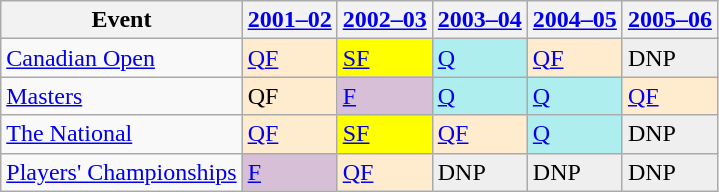<table class="wikitable" border="1">
<tr>
<th>Event</th>
<th><a href='#'>2001–02</a></th>
<th><a href='#'>2002–03</a></th>
<th><a href='#'>2003–04</a></th>
<th><a href='#'>2004–05</a></th>
<th><a href='#'>2005–06</a></th>
</tr>
<tr>
<td><a href='#'>Canadian Open</a></td>
<td style="background:#ffebcd;"><a href='#'>QF</a></td>
<td style="background:yellow;"><a href='#'>SF</a></td>
<td style="background:#afeeee;"><a href='#'>Q</a></td>
<td style="background:#ffebcd;"><a href='#'>QF</a></td>
<td style="background:#EFEFEF;">DNP</td>
</tr>
<tr>
<td><a href='#'>Masters</a></td>
<td style="background:#ffebcd;">QF</td>
<td style="background:thistle;"><a href='#'>F</a></td>
<td style="background:#afeeee;"><a href='#'>Q</a></td>
<td style="background:#afeeee;"><a href='#'>Q</a></td>
<td style="background:#ffebcd;"><a href='#'>QF</a></td>
</tr>
<tr>
<td><a href='#'>The National</a></td>
<td style="background:#ffebcd;"><a href='#'>QF</a></td>
<td style="background:yellow;"><a href='#'>SF</a></td>
<td style="background:#ffebcd;"><a href='#'>QF</a></td>
<td style="background:#afeeee;"><a href='#'>Q</a></td>
<td style="background:#EFEFEF;">DNP</td>
</tr>
<tr>
<td><a href='#'>Players' Championships</a></td>
<td style="background:thistle;"><a href='#'>F</a></td>
<td style="background:#ffebcd;"><a href='#'>QF</a></td>
<td style="background:#EFEFEF;">DNP</td>
<td style="background:#EFEFEF;">DNP</td>
<td style="background:#EFEFEF;">DNP</td>
</tr>
</table>
